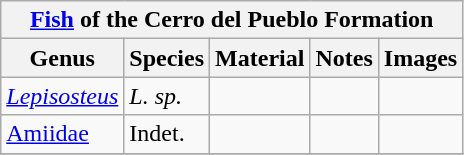<table class="wikitable" align="center">
<tr>
<th colspan="7" align="center"><strong><a href='#'>Fish</a> of the Cerro del Pueblo Formation</strong></th>
</tr>
<tr>
<th>Genus</th>
<th><strong>Species</strong></th>
<th><strong>Material</strong></th>
<th>Notes</th>
<th>Images</th>
</tr>
<tr>
<td><em><a href='#'>Lepisosteus</a></em></td>
<td><em>L. sp.</em></td>
<td></td>
<td></td>
<td></td>
</tr>
<tr>
<td><a href='#'>Amiidae</a></td>
<td>Indet.</td>
<td></td>
<td></td>
<td></td>
</tr>
<tr>
</tr>
</table>
